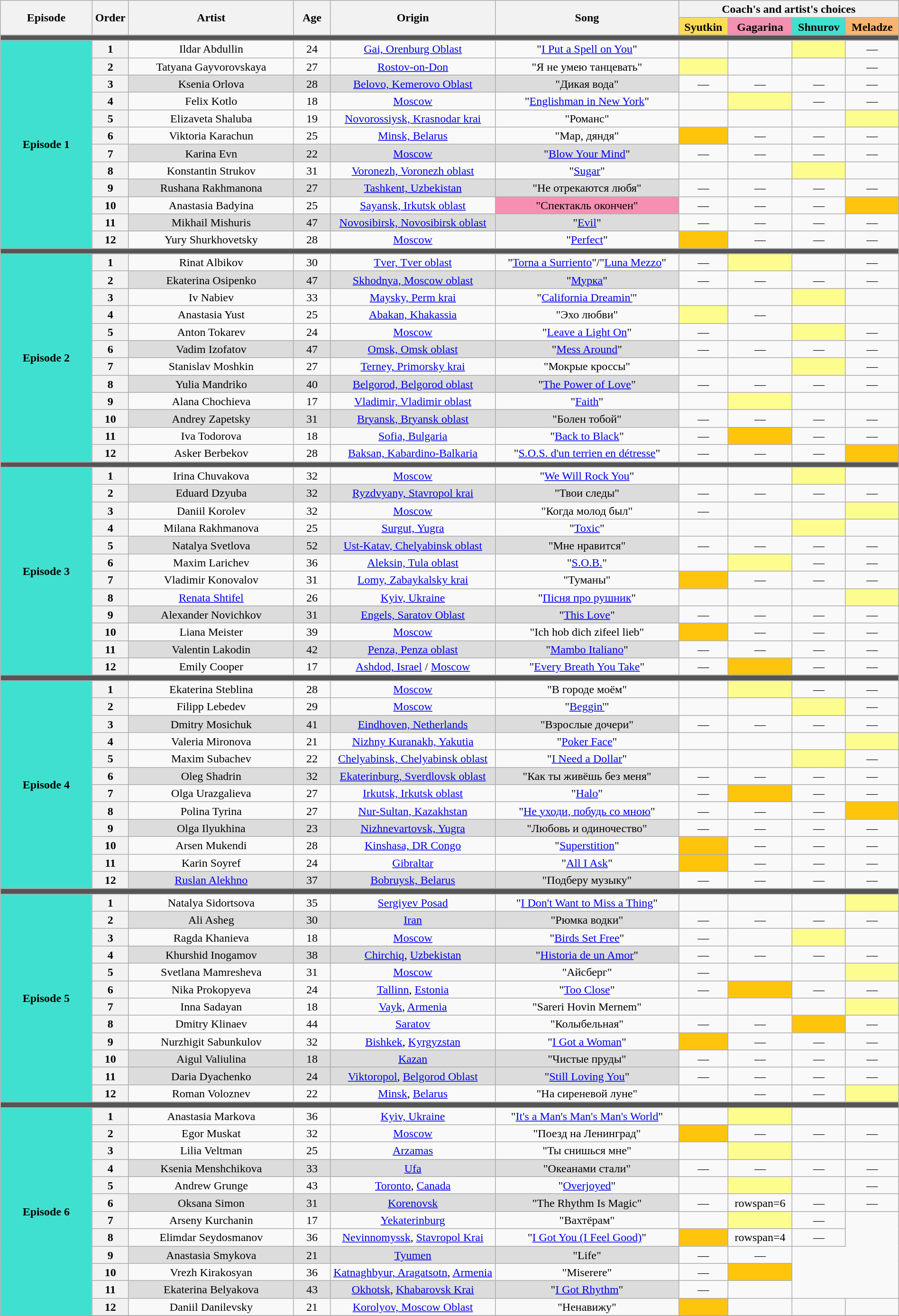<table class="wikitable" style="text-align:center; line-height:17px; width:100%;">
<tr>
<th scope="col" rowspan=2 style="width:10%">Episode</th>
<th scope="col" rowspan=2 style="width:04%;">Order</th>
<th scope="col" rowspan=2 style="width:18%;">Artist</th>
<th scope="col" rowspan=2 style="width:04%;">Age</th>
<th scope="col" rowspan=2 style="width:18%;">Origin</th>
<th scope="col" rowspan=2 style="width:20%;">Song</th>
<th scope="col" colspan=4 style="width:24%;">Coach's and artist's choices</th>
</tr>
<tr>
<th style="background:#ffdb58;">Syutkin</th>
<th style="background:#f78fb2;">Gagarina</th>
<th style="background:turquoise;">Shnurov</th>
<th style="background:#fbb46e;">Meladze</th>
</tr>
<tr>
<td colspan="10" style="background:#555"></td>
</tr>
<tr>
<td rowspan="12"  style="background:turquoise;"><strong>Episode 1</strong> <br></td>
<th>1</th>
<td>Ildar Abdullin</td>
<td>24</td>
<td><a href='#'>Gai, Orenburg Oblast</a></td>
<td>"<a href='#'>I Put a Spell on You</a>"</td>
<td><strong></strong></td>
<td><strong></strong></td>
<td style="background:#fdfc8f;"><strong></strong></td>
<td>—</td>
</tr>
<tr>
<th>2</th>
<td>Tatyana Gayvorovskaya</td>
<td>27</td>
<td><a href='#'>Rostov-on-Don</a></td>
<td>"Я не умею танцевать"</td>
<td style="background:#fdfc8f;"><strong></strong></td>
<td><strong></strong></td>
<td><strong></strong></td>
<td>—</td>
</tr>
<tr>
<th>3</th>
<td style="background:#DCDCDC;">Ksenia Orlova</td>
<td style="background:#DCDCDC;">28</td>
<td style="background:#DCDCDC;"><a href='#'>Belovo, Kemerovo Oblast</a></td>
<td style="background:#DCDCDC;">"Дикая вода"</td>
<td>—</td>
<td>—</td>
<td>—</td>
<td>—</td>
</tr>
<tr>
<th>4</th>
<td>Felix Kotlo</td>
<td>18</td>
<td><a href='#'>Moscow</a></td>
<td>"<a href='#'>Englishman in New York</a>"</td>
<td><strong></strong></td>
<td style="background:#fdfc8f;"><strong></strong></td>
<td>—</td>
<td>—</td>
</tr>
<tr>
<th>5</th>
<td>Elizaveta Shaluba</td>
<td>19</td>
<td><a href='#'>Novorossiysk, Krasnodar krai</a></td>
<td>"Романс"</td>
<td><strong></strong></td>
<td><strong></strong></td>
<td><strong></strong></td>
<td style="background:#fdfc8f;"><strong></strong></td>
</tr>
<tr>
<th>6</th>
<td>Viktoria Karachun</td>
<td>25</td>
<td><a href='#'>Minsk, Belarus</a></td>
<td>"Мар, дяндя"</td>
<td style="background:#ffc40c;"><strong></strong></td>
<td>—</td>
<td>—</td>
<td>—</td>
</tr>
<tr>
<th>7</th>
<td style="background:#DCDCDC;">Karina Evn</td>
<td style="background:#DCDCDC;">22</td>
<td style="background:#DCDCDC;"><a href='#'>Moscow</a></td>
<td style="background:#DCDCDC;">"<a href='#'>Blow Your Mind</a>"</td>
<td>—</td>
<td>—</td>
<td>—</td>
<td>—</td>
</tr>
<tr>
<th>8</th>
<td>Konstantin Strukov</td>
<td>31</td>
<td><a href='#'>Voronezh, Voronezh oblast</a></td>
<td>"<a href='#'>Sugar</a>"</td>
<td><strong></strong></td>
<td><strong></strong></td>
<td style="background:#fdfc8f;"><strong></strong></td>
<td><strong></strong></td>
</tr>
<tr>
<th>9</th>
<td style="background:#DCDCDC;">Rushana Rakhmanona</td>
<td style="background:#DCDCDC;">27</td>
<td style="background:#DCDCDC;"><a href='#'>Tashkent, Uzbekistan</a></td>
<td style="background:#DCDCDC;">"Не отрекаются любя"</td>
<td>—</td>
<td>—</td>
<td>—</td>
<td>—</td>
</tr>
<tr>
<th>10</th>
<td>Anastasia Badyina</td>
<td>25</td>
<td><a href='#'>Sayansk, Irkutsk oblast</a></td>
<td style="background:#f78fb2;">"Спектакль окончен"</td>
<td>—</td>
<td>—</td>
<td>—</td>
<td style="background:#ffc40c;"><strong></strong></td>
</tr>
<tr>
<th>11</th>
<td style="background:#DCDCDC;">Mikhail Mishuris</td>
<td style="background:#DCDCDC;">47</td>
<td style="background:#DCDCDC;"><a href='#'>Novosibirsk, Novosibirsk oblast</a></td>
<td style="background:#DCDCDC;">"<a href='#'>Evil</a>"</td>
<td>—</td>
<td>—</td>
<td>—</td>
<td>—</td>
</tr>
<tr>
<th>12</th>
<td>Yury Shurkhovetsky</td>
<td>28</td>
<td><a href='#'>Moscow</a></td>
<td>"<a href='#'>Perfect</a>"</td>
<td style="background:#ffc40c;"><strong></strong></td>
<td>—</td>
<td>—</td>
<td>—</td>
</tr>
<tr>
<td colspan="10" style="background:#555"></td>
</tr>
<tr>
<td rowspan="12"  style="background:turquoise;"><strong>Episode 2</strong> <br></td>
<th>1</th>
<td>Rinat Albikov</td>
<td>30</td>
<td><a href='#'>Tver, Tver oblast</a></td>
<td>"<a href='#'>Torna a Surriento</a>"/"<a href='#'>Luna Mezzo</a>"</td>
<td>—</td>
<td style="background:#fdfc8f;"><strong></strong></td>
<td><strong></strong></td>
<td>—</td>
</tr>
<tr>
<th>2</th>
<td style="background:#DCDCDC;">Ekaterina Osipenko</td>
<td style="background:#DCDCDC;">47</td>
<td style="background:#DCDCDC;"><a href='#'>Skhodnya, Moscow oblast</a></td>
<td style="background:#DCDCDC;">"<a href='#'>Мурка</a>"</td>
<td>—</td>
<td>—</td>
<td>—</td>
<td>—</td>
</tr>
<tr>
<th>3</th>
<td>Iv Nabiev</td>
<td>33</td>
<td><a href='#'>Maysky, Perm krai</a></td>
<td>"<a href='#'>California Dreamin'</a>"</td>
<td><strong></strong></td>
<td><strong></strong></td>
<td style="background:#fdfc8f;"><strong></strong></td>
<td><strong></strong></td>
</tr>
<tr>
<th>4</th>
<td>Anastasia Yust</td>
<td>25</td>
<td><a href='#'>Abakan, Khakassia</a></td>
<td>"Эхо любви"</td>
<td style="background:#fdfc8f;"><strong></strong></td>
<td>—</td>
<td><strong></strong></td>
<td><strong></strong></td>
</tr>
<tr>
<th>5</th>
<td>Anton Tokarev</td>
<td>24</td>
<td><a href='#'>Moscow</a></td>
<td>"<a href='#'>Leave a Light On</a>"</td>
<td>—</td>
<td><strong></strong></td>
<td style="background:#fdfc8f;"><strong></strong></td>
<td>—</td>
</tr>
<tr>
<th>6</th>
<td style="background:#DCDCDC;">Vadim Izofatov</td>
<td style="background:#DCDCDC;">47</td>
<td style="background:#DCDCDC;"><a href='#'>Omsk, Omsk oblast</a></td>
<td style="background:#DCDCDC;">"<a href='#'>Mess Around</a>"</td>
<td>—</td>
<td>—</td>
<td>—</td>
<td>—</td>
</tr>
<tr>
<th>7</th>
<td>Stanislav Moshkin</td>
<td>27</td>
<td><a href='#'>Terney, Primorsky krai</a></td>
<td>"Мокрые кроссы"</td>
<td><strong></strong></td>
<td><strong></strong></td>
<td style="background:#fdfc8f;"><strong></strong></td>
<td>—</td>
</tr>
<tr>
<th>8</th>
<td style="background:#DCDCDC;">Yulia Mandriko</td>
<td style="background:#DCDCDC;">40</td>
<td style="background:#DCDCDC;"><a href='#'>Belgorod, Belgorod oblast</a></td>
<td style="background:#DCDCDC;">"<a href='#'>The Power of Love</a>"</td>
<td>—</td>
<td>—</td>
<td>—</td>
<td>—</td>
</tr>
<tr>
<th>9</th>
<td>Alana Chochieva</td>
<td>17</td>
<td><a href='#'>Vladimir, Vladimir oblast</a></td>
<td>"<a href='#'>Faith</a>"</td>
<td><strong></strong></td>
<td style="background:#fdfc8f;"><strong></strong></td>
<td><strong></strong></td>
<td><strong></strong></td>
</tr>
<tr>
<th>10</th>
<td style="background:#DCDCDC;">Andrey Zapetsky</td>
<td style="background:#DCDCDC;">31</td>
<td style="background:#DCDCDC;"><a href='#'>Bryansk, Bryansk oblast</a></td>
<td style="background:#DCDCDC;">"Болен тобой"</td>
<td>—</td>
<td>—</td>
<td>—</td>
<td>—</td>
</tr>
<tr>
<th>11</th>
<td>Iva Todorova</td>
<td>18</td>
<td><a href='#'>Sofia, Bulgaria</a></td>
<td>"<a href='#'>Back to Black</a>"</td>
<td>—</td>
<td style="background:#ffc40c;"><strong></strong></td>
<td>—</td>
<td>—</td>
</tr>
<tr>
<th>12</th>
<td>Asker Berbekov</td>
<td>28</td>
<td><a href='#'>Baksan, Kabardino-Balkaria</a></td>
<td>"<a href='#'>S.O.S. d'un terrien en détresse</a>"</td>
<td>—</td>
<td>—</td>
<td>—</td>
<td style="background:#ffc40c;"><strong></strong></td>
</tr>
<tr>
<td colspan="10" style="background:#555"></td>
</tr>
<tr>
<td rowspan="12"  style="background:turquoise;"><strong>Episode 3</strong> <br></td>
<th>1</th>
<td>Irina Chuvakova</td>
<td>32</td>
<td><a href='#'>Moscow</a></td>
<td>"<a href='#'>We Will Rock You</a>"</td>
<td><strong></strong></td>
<td><strong></strong></td>
<td style="background:#fdfc8f;"><strong></strong></td>
<td><strong></strong></td>
</tr>
<tr>
<th>2</th>
<td style="background:#DCDCDC;">Eduard Dzyuba</td>
<td style="background:#DCDCDC;">32</td>
<td style="background:#DCDCDC;"><a href='#'>Ryzdvyany, Stavropol krai</a></td>
<td style="background:#DCDCDC;">"Твои следы"</td>
<td>—</td>
<td>—</td>
<td>—</td>
<td>—</td>
</tr>
<tr>
<th>3</th>
<td>Daniil Korolev</td>
<td>32</td>
<td><a href='#'>Moscow</a></td>
<td>"Когда молод был"</td>
<td>—</td>
<td><strong></strong></td>
<td><strong></strong></td>
<td style="background:#fdfc8f;"><strong></strong></td>
</tr>
<tr>
<th>4</th>
<td>Milana Rakhmanova</td>
<td>25</td>
<td><a href='#'>Surgut, Yugra</a></td>
<td>"<a href='#'>Toxic</a>"</td>
<td><strong></strong></td>
<td><strong></strong></td>
<td style="background:#fdfc8f;"><strong></strong></td>
<td><strong></strong></td>
</tr>
<tr>
<th>5</th>
<td style="background:#DCDCDC;">Natalya Svetlova</td>
<td style="background:#DCDCDC;">52</td>
<td style="background:#DCDCDC;"><a href='#'>Ust-Katav, Chelyabinsk oblast</a></td>
<td style="background:#DCDCDC;">"Мне нравится"</td>
<td>—</td>
<td>—</td>
<td>—</td>
<td>—</td>
</tr>
<tr>
<th>6</th>
<td>Maxim Larichev</td>
<td>36</td>
<td><a href='#'>Aleksin, Tula oblast</a></td>
<td>"<a href='#'>S.O.B.</a>"</td>
<td><strong></strong></td>
<td style="background:#fdfc8f;"><strong></strong></td>
<td>—</td>
<td>—</td>
</tr>
<tr>
<th>7</th>
<td>Vladimir Konovalov</td>
<td>31</td>
<td><a href='#'>Lomy, Zabaykalsky krai</a></td>
<td>"Туманы"</td>
<td style="background:#ffc40c;"><strong></strong></td>
<td>—</td>
<td>—</td>
<td>—</td>
</tr>
<tr>
<th>8</th>
<td><a href='#'>Renata Shtifel</a></td>
<td>26</td>
<td><a href='#'>Kyiv, Ukraine</a></td>
<td>"<a href='#'>Пісня про рушник</a>"</td>
<td><strong></strong></td>
<td><strong></strong></td>
<td><strong></strong></td>
<td style="background:#fdfc8f;"><strong></strong></td>
</tr>
<tr>
<th>9</th>
<td style="background:#DCDCDC;">Alexander Novichkov</td>
<td style="background:#DCDCDC;">31</td>
<td style="background:#DCDCDC;"><a href='#'>Engels, Saratov Oblast</a></td>
<td style="background:#DCDCDC;">"<a href='#'>This Love</a>"</td>
<td>—</td>
<td>—</td>
<td>—</td>
<td>—</td>
</tr>
<tr>
<th>10</th>
<td>Liana Meister</td>
<td>39</td>
<td><a href='#'>Moscow</a></td>
<td>"Ich hob dich zifeel lieb"</td>
<td style="background:#ffc40c;"><strong></strong></td>
<td>—</td>
<td>—</td>
<td>—</td>
</tr>
<tr>
<th>11</th>
<td style="background:#DCDCDC;">Valentin Lakodin</td>
<td style="background:#DCDCDC;">42</td>
<td style="background:#DCDCDC;"><a href='#'>Penza, Penza oblast</a></td>
<td style="background:#DCDCDC;">"<a href='#'>Mambo Italiano</a>"</td>
<td>—</td>
<td>—</td>
<td>—</td>
<td>—</td>
</tr>
<tr>
<th>12</th>
<td>Emily Cooper</td>
<td>17</td>
<td><a href='#'>Ashdod, Israel</a> / <a href='#'>Moscow</a></td>
<td>"<a href='#'>Every Breath You Take</a>"</td>
<td>—</td>
<td style="background:#ffc40c;"><strong></strong></td>
<td>—</td>
<td>—</td>
</tr>
<tr>
<td colspan="10" style="background:#555"></td>
</tr>
<tr>
<td rowspan="12" style="background:turquoise;"><strong>Episode 4</strong> <br></td>
<th>1</th>
<td>Ekaterina Steblina</td>
<td>28</td>
<td><a href='#'>Moscow</a></td>
<td>"В городе моём"</td>
<td><strong></strong></td>
<td style="background:#fdfc8f;"><strong></strong></td>
<td>—</td>
<td>—</td>
</tr>
<tr>
<th>2</th>
<td>Filipp Lebedev</td>
<td>29</td>
<td><a href='#'>Moscow</a></td>
<td>"<a href='#'>Beggin'</a>"</td>
<td><strong></strong></td>
<td><strong></strong></td>
<td style="background:#fdfc8f;"><strong></strong></td>
<td>—</td>
</tr>
<tr>
<th>3</th>
<td style="background:#DCDCDC;">Dmitry Mosichuk</td>
<td style="background:#DCDCDC;">41</td>
<td style="background:#DCDCDC;"><a href='#'>Eindhoven, Netherlands</a></td>
<td style="background:#DCDCDC;">"Взрослые дочери"</td>
<td>—</td>
<td>—</td>
<td>—</td>
<td>—</td>
</tr>
<tr>
<th>4</th>
<td>Valeria Mironova</td>
<td>21</td>
<td><a href='#'>Nizhny Kuranakh, Yakutia</a></td>
<td>"<a href='#'>Poker Face</a>"</td>
<td><strong></strong></td>
<td><strong></strong></td>
<td><strong></strong></td>
<td style="background:#fdfc8f;"><strong></strong></td>
</tr>
<tr>
<th>5</th>
<td>Maxim Subachev</td>
<td>22</td>
<td><a href='#'>Chelyabinsk, Chelyabinsk oblast</a></td>
<td>"<a href='#'>I Need a Dollar</a>"</td>
<td><strong></strong></td>
<td><strong></strong></td>
<td style="background:#fdfc8f;"><strong></strong></td>
<td>—</td>
</tr>
<tr>
<th>6</th>
<td style="background:#DCDCDC;">Oleg Shadrin</td>
<td style="background:#DCDCDC;">32</td>
<td style="background:#DCDCDC;"><a href='#'>Ekaterinburg, Sverdlovsk oblast</a></td>
<td style="background:#DCDCDC;">"Как ты живёшь без меня"</td>
<td>—</td>
<td>—</td>
<td>—</td>
<td>—</td>
</tr>
<tr>
<th>7</th>
<td>Olga Urazgalieva</td>
<td>27</td>
<td><a href='#'>Irkutsk, Irkutsk oblast</a></td>
<td>"<a href='#'>Halo</a>"</td>
<td>—</td>
<td style="background:#ffc40c;"><strong></strong></td>
<td>—</td>
<td>—</td>
</tr>
<tr>
<th>8</th>
<td>Polina Tyrina</td>
<td>27</td>
<td><a href='#'>Nur-Sultan, Kazakhstan</a></td>
<td>"<a href='#'>Не уходи, побудь со мною</a>"</td>
<td>—</td>
<td>—</td>
<td>—</td>
<td style="background:#ffc40c;"><strong></strong></td>
</tr>
<tr>
<th>9</th>
<td style="background:#DCDCDC;">Olga Ilyukhina</td>
<td style="background:#DCDCDC;">23</td>
<td style="background:#DCDCDC;"><a href='#'>Nizhnevartovsk, Yugra</a></td>
<td style="background:#DCDCDC;">"Любовь и одиночество"</td>
<td>—</td>
<td>—</td>
<td>—</td>
<td>—</td>
</tr>
<tr>
<th>10</th>
<td>Arsen Mukendi</td>
<td>28</td>
<td><a href='#'>Kinshasa, DR Congo</a></td>
<td>"<a href='#'>Superstition</a>"</td>
<td style="background:#ffc40c;"><strong></strong></td>
<td>—</td>
<td>—</td>
<td>—</td>
</tr>
<tr>
<th>11</th>
<td>Karin Soyref</td>
<td>24</td>
<td><a href='#'>Gibraltar</a></td>
<td>"<a href='#'>All I Ask</a>"</td>
<td style="background:#ffc40c;"><strong></strong></td>
<td>—</td>
<td>—</td>
<td>—</td>
</tr>
<tr>
<th>12</th>
<td style="background:#DCDCDC;"><a href='#'>Ruslan Alekhno</a></td>
<td style="background:#DCDCDC;">37</td>
<td style="background:#DCDCDC;"><a href='#'>Bobruysk, Belarus</a></td>
<td style="background:#DCDCDC;">"Подберу музыку"</td>
<td>—</td>
<td>—</td>
<td>—</td>
<td>—</td>
</tr>
<tr>
<td colspan="10" style="background:#555"></td>
</tr>
<tr>
<td rowspan="12"  style="background:turquoise;"><strong>Episode 5</strong> <br></td>
<th>1</th>
<td>Natalya Sidortsova</td>
<td>35</td>
<td><a href='#'>Sergiyev Posad</a></td>
<td>"<a href='#'>I Don't Want to Miss a Thing</a>"</td>
<td><strong></strong></td>
<td><strong></strong></td>
<td><strong></strong></td>
<td style="background:#fdfc8f;"><strong></strong></td>
</tr>
<tr>
<th>2</th>
<td style="background:#DCDCDC;">Ali Asheg</td>
<td style="background:#DCDCDC;">30</td>
<td style="background:#DCDCDC;"><a href='#'>Iran</a></td>
<td style="background:#DCDCDC;">"Рюмка водки"</td>
<td>—</td>
<td>—</td>
<td>—</td>
<td>—</td>
</tr>
<tr>
<th>3</th>
<td>Ragda Khanieva</td>
<td>18</td>
<td><a href='#'>Moscow</a></td>
<td>"<a href='#'>Birds Set Free</a>"</td>
<td>—</td>
<td><strong></strong></td>
<td style="background:#fdfc8f;"><strong></strong></td>
<td><strong></strong></td>
</tr>
<tr>
<th>4</th>
<td style="background:#DCDCDC;">Khurshid Inogamov</td>
<td style="background:#DCDCDC;">38</td>
<td style="background:#DCDCDC;"><a href='#'>Chirchiq</a>, <a href='#'>Uzbekistan</a></td>
<td style="background:#DCDCDC;">"<a href='#'>Historia de un Amor</a>"</td>
<td>—</td>
<td>—</td>
<td>—</td>
<td>—</td>
</tr>
<tr>
<th>5</th>
<td>Svetlana Mamresheva</td>
<td>31</td>
<td><a href='#'>Moscow</a></td>
<td>"Айсберг"</td>
<td>—</td>
<td><strong></strong></td>
<td><strong></strong></td>
<td style="background:#fdfc8f;"><strong></strong></td>
</tr>
<tr>
<th>6</th>
<td>Nika Prokopyeva</td>
<td>24</td>
<td><a href='#'>Tallinn</a>, <a href='#'>Estonia</a></td>
<td>"<a href='#'>Too Close</a>"</td>
<td>—</td>
<td style="background:#ffc40c;"><strong></strong></td>
<td>—</td>
<td>—</td>
</tr>
<tr>
<th>7</th>
<td>Inna Sadayan</td>
<td>18</td>
<td><a href='#'>Vayk</a>, <a href='#'>Armenia</a></td>
<td>"Sareri Hovin Mernem"</td>
<td><strong></strong></td>
<td><strong></strong></td>
<td><strong></strong></td>
<td style="background:#fdfc8f;"><strong></strong></td>
</tr>
<tr>
<th>8</th>
<td>Dmitry Klinaev</td>
<td>44</td>
<td><a href='#'>Saratov</a></td>
<td>"Колыбельная"</td>
<td>—</td>
<td>—</td>
<td style="background:#ffc40c;"><strong></strong></td>
<td>—</td>
</tr>
<tr>
<th>9</th>
<td>Nurzhigit Sabunkulov</td>
<td>32</td>
<td><a href='#'>Bishkek</a>, <a href='#'>Kyrgyzstan</a></td>
<td>"<a href='#'>I Got a Woman</a>"</td>
<td style="background:#ffc40c;"><strong></strong></td>
<td>—</td>
<td>—</td>
<td>—</td>
</tr>
<tr>
<th>10</th>
<td style="background:#DCDCDC;">Aigul Valiulina</td>
<td style="background:#DCDCDC;">18</td>
<td style="background:#DCDCDC;"><a href='#'>Kazan</a></td>
<td style="background:#DCDCDC;">"Чистые пруды"</td>
<td>—</td>
<td>—</td>
<td>—</td>
<td>—</td>
</tr>
<tr>
<th>11</th>
<td style="background:#DCDCDC;">Daria Dyachenko</td>
<td style="background:#DCDCDC;">24</td>
<td style="background:#DCDCDC;"><a href='#'>Viktoropol</a>, <a href='#'>Belgorod Oblast</a></td>
<td style="background:#DCDCDC;">"<a href='#'>Still Loving You</a>"</td>
<td>—</td>
<td>—</td>
<td>—</td>
<td>—</td>
</tr>
<tr>
<th>12</th>
<td>Roman Voloznev</td>
<td>22</td>
<td><a href='#'>Minsk</a>, <a href='#'>Belarus</a></td>
<td>"На сиреневой луне"</td>
<td><strong></strong></td>
<td>—</td>
<td>—</td>
<td style="background:#fdfc8f;"><strong></strong></td>
</tr>
<tr>
<td colspan="10" style="background:#555"></td>
</tr>
<tr>
<td rowspan="12"  style="background:turquoise;"><strong>Episode 6</strong> <br></td>
<th>1</th>
<td>Anastasia Markova</td>
<td>36</td>
<td><a href='#'>Kyiv, Ukraine</a></td>
<td>"<a href='#'>It's a Man's Man's Man's World</a>"</td>
<td><strong></strong></td>
<td style="background:#fdfc8f;"><strong></strong></td>
<td><strong></strong></td>
<td><strong></strong></td>
</tr>
<tr>
<th>2</th>
<td>Egor Muskat</td>
<td>32</td>
<td><a href='#'>Moscow</a></td>
<td>"Поезд на Ленинград"</td>
<td style="background:#ffc40c;"><strong></strong></td>
<td>—</td>
<td>—</td>
<td>—</td>
</tr>
<tr>
<th>3</th>
<td>Lilia Veltman</td>
<td>25</td>
<td><a href='#'>Arzamas</a></td>
<td>"Ты снишься мне"</td>
<td><strong></strong></td>
<td style="background:#fdfc8f;"><strong></strong></td>
<td><strong></strong></td>
<td><strong></strong></td>
</tr>
<tr>
<th>4</th>
<td style="background:#DCDCDC;">Ksenia Menshchikova</td>
<td style="background:#DCDCDC;">33</td>
<td style="background:#DCDCDC;"><a href='#'>Ufa</a></td>
<td style="background:#DCDCDC;">"Океанами стали"</td>
<td>—</td>
<td>—</td>
<td>—</td>
<td>—</td>
</tr>
<tr>
<th>5</th>
<td>Andrew Grunge</td>
<td>43</td>
<td><a href='#'>Toronto</a>, <a href='#'>Canada</a></td>
<td>"<a href='#'>Overjoyed</a>"</td>
<td><strong></strong></td>
<td style="background:#fdfc8f;"><strong></strong></td>
<td><strong></strong></td>
<td>—</td>
</tr>
<tr>
<th>6</th>
<td style="background:#DCDCDC;">Oksana Simon</td>
<td style="background:#DCDCDC;">31</td>
<td style="background:#DCDCDC;"><a href='#'>Korenovsk</a></td>
<td style="background:#DCDCDC;">"The Rhythm Is Magic"</td>
<td>—</td>
<td>rowspan=6 </td>
<td>—</td>
<td>—</td>
</tr>
<tr>
<th>7</th>
<td>Arseny Kurchanin</td>
<td>17</td>
<td><a href='#'>Yekaterinburg</a></td>
<td>"Вахтёрам"</td>
<td><strong></strong></td>
<td style="background:#fdfc8f;"><strong></strong></td>
<td>—</td>
</tr>
<tr>
<th>8</th>
<td>Elimdar Seydosmanov</td>
<td>36</td>
<td><a href='#'>Nevinnomyssk</a>, <a href='#'>Stavropol Krai</a></td>
<td>"<a href='#'>I Got You (I Feel Good)</a>"</td>
<td style="background:#ffc40c;"><strong></strong></td>
<td>rowspan=4 </td>
<td>—</td>
</tr>
<tr>
<th>9</th>
<td style="background:#DCDCDC;">Anastasia Smykova</td>
<td style="background:#DCDCDC;">21</td>
<td style="background:#DCDCDC;"><a href='#'>Tyumen</a></td>
<td style="background:#DCDCDC;">"Life"</td>
<td>—</td>
<td>—</td>
</tr>
<tr>
<th>10</th>
<td>Vrezh Kirakosyan</td>
<td>36</td>
<td><a href='#'>Katnaghbyur, Aragatsotn</a>, <a href='#'>Armenia</a></td>
<td>"Miserere"</td>
<td>—</td>
<td style="background:#ffc40c;"><strong></strong></td>
</tr>
<tr>
<th>11</th>
<td style="background:#DCDCDC;">Ekaterina Belyakova</td>
<td style="background:#DCDCDC;">43</td>
<td style="background:#DCDCDC;"><a href='#'>Okhotsk</a>, <a href='#'>Khabarovsk Krai</a></td>
<td style="background:#DCDCDC;">"<a href='#'>I Got Rhythm</a>"</td>
<td>—</td>
<td></td>
</tr>
<tr>
<th>12</th>
<td>Daniil Danilevsky</td>
<td>21</td>
<td><a href='#'>Korolyov, Moscow Oblast</a></td>
<td>"Ненавижу"</td>
<td style="background:#ffc40c;"><strong></strong></td>
<td><strong></strong></td>
<td><strong></strong></td>
<td><strong></strong></td>
</tr>
<tr>
</tr>
</table>
